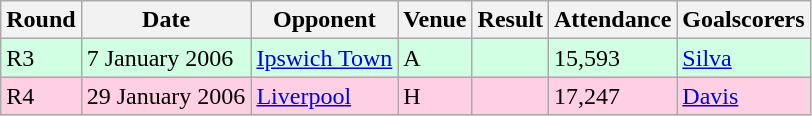<table class="wikitable">
<tr>
<th>Round</th>
<th>Date</th>
<th>Opponent</th>
<th>Venue</th>
<th>Result</th>
<th>Attendance</th>
<th>Goalscorers</th>
</tr>
<tr style="background:#d0ffe3;">
<td>R3</td>
<td>7 January 2006</td>
<td><a href='#'>Ipswich Town</a></td>
<td>A</td>
<td></td>
<td>15,593</td>
<td><a href='#'>Silva</a></td>
</tr>
<tr style="background:#ffd0e3;">
<td>R4</td>
<td>29 January 2006</td>
<td><a href='#'>Liverpool</a></td>
<td>H</td>
<td></td>
<td>17,247</td>
<td><a href='#'>Davis</a></td>
</tr>
</table>
